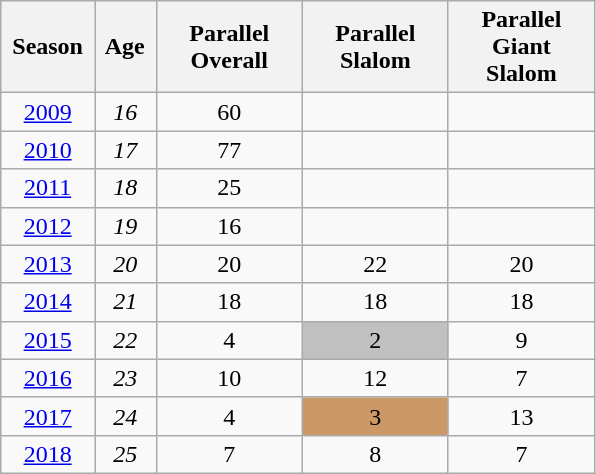<table class=wikitable style="text-align:center">
<tr>
<th> Season </th>
<th> Age </th>
<th style="width:90px;">Parallel<br>Overall</th>
<th style="width:90px;">Parallel<br>Slalom</th>
<th style="width:90px;">Parallel<br>Giant Slalom</th>
</tr>
<tr>
<td><a href='#'>2009</a></td>
<td><em>16</em></td>
<td>60</td>
<td></td>
<td></td>
</tr>
<tr>
<td><a href='#'>2010</a></td>
<td><em>17</em></td>
<td>77</td>
<td></td>
<td></td>
</tr>
<tr>
<td><a href='#'>2011</a></td>
<td><em>18</em></td>
<td>25</td>
<td></td>
<td></td>
</tr>
<tr>
<td><a href='#'>2012</a></td>
<td><em>19</em></td>
<td>16</td>
<td></td>
<td></td>
</tr>
<tr>
<td><a href='#'>2013</a></td>
<td><em>20</em></td>
<td>20</td>
<td>22</td>
<td>20</td>
</tr>
<tr>
<td><a href='#'>2014</a></td>
<td><em>21</em></td>
<td>18</td>
<td>18</td>
<td>18</td>
</tr>
<tr>
<td><a href='#'>2015</a></td>
<td><em>22</em></td>
<td>4</td>
<td bgcolor="silver">2</td>
<td>9</td>
</tr>
<tr>
<td><a href='#'>2016</a></td>
<td><em>23</em></td>
<td>10</td>
<td>12</td>
<td>7</td>
</tr>
<tr>
<td><a href='#'>2017</a></td>
<td><em>24</em></td>
<td>4</td>
<td bgcolor="#cc9966">3</td>
<td>13</td>
</tr>
<tr>
<td><a href='#'>2018</a></td>
<td><em>25</em></td>
<td>7</td>
<td>8</td>
<td>7</td>
</tr>
</table>
